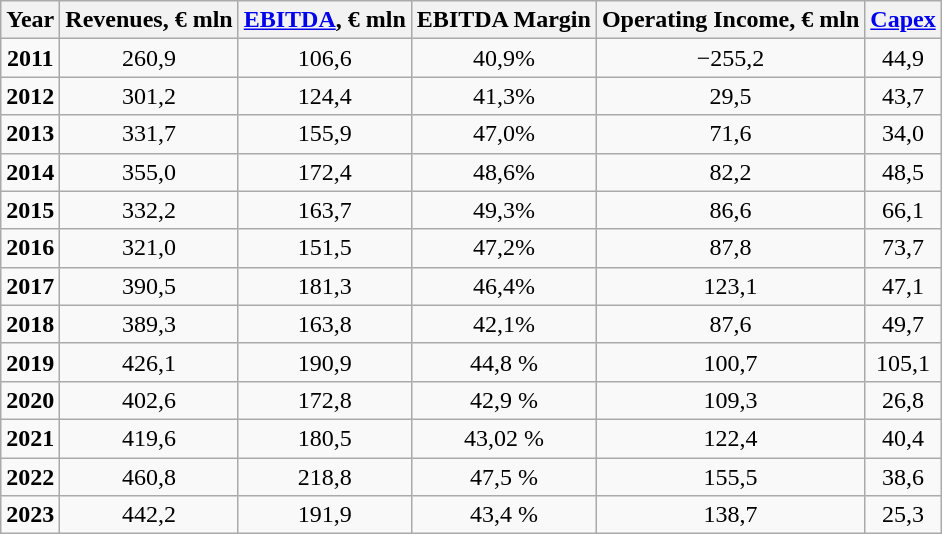<table class=wikitable style="text-align:center;">
<tr>
<th>Year</th>
<th>Revenues, € mln</th>
<th><a href='#'>EBITDA</a>, € mln</th>
<th>EBITDA Margin</th>
<th>Operating Income, € mln</th>
<th><a href='#'>Capex</a></th>
</tr>
<tr>
<td><strong>2011</strong></td>
<td>260,9</td>
<td>106,6</td>
<td>40,9%</td>
<td>−255,2</td>
<td>44,9</td>
</tr>
<tr>
<td><strong>2012</strong></td>
<td>301,2</td>
<td>124,4</td>
<td>41,3%</td>
<td>29,5</td>
<td>43,7</td>
</tr>
<tr>
<td><strong>2013</strong></td>
<td>331,7</td>
<td>155,9</td>
<td>47,0%</td>
<td>71,6</td>
<td>34,0</td>
</tr>
<tr>
<td><strong>2014</strong></td>
<td>355,0</td>
<td>172,4</td>
<td>48,6%</td>
<td>82,2</td>
<td>48,5</td>
</tr>
<tr>
<td><strong>2015</strong></td>
<td>332,2</td>
<td>163,7</td>
<td>49,3%</td>
<td>86,6</td>
<td>66,1</td>
</tr>
<tr>
<td><strong>2016</strong></td>
<td>321,0</td>
<td>151,5</td>
<td>47,2%</td>
<td>87,8</td>
<td>73,7</td>
</tr>
<tr>
<td><strong>2017</strong></td>
<td>390,5</td>
<td>181,3</td>
<td>46,4%</td>
<td>123,1</td>
<td>47,1</td>
</tr>
<tr>
<td><strong>2018</strong></td>
<td>389,3</td>
<td>163,8</td>
<td>42,1%</td>
<td>87,6</td>
<td>49,7</td>
</tr>
<tr>
<td><strong>2019</strong></td>
<td>426,1</td>
<td>190,9</td>
<td>44,8 %</td>
<td>100,7</td>
<td>105,1</td>
</tr>
<tr>
<td><strong>2020</strong></td>
<td>402,6</td>
<td>172,8</td>
<td>42,9 %</td>
<td>109,3</td>
<td>26,8</td>
</tr>
<tr>
<td><strong>2021</strong></td>
<td>419,6</td>
<td>180,5</td>
<td>43,02 %</td>
<td>122,4</td>
<td>40,4</td>
</tr>
<tr>
<td><strong>2022</strong></td>
<td>460,8</td>
<td>218,8</td>
<td>47,5 %</td>
<td>155,5</td>
<td>38,6</td>
</tr>
<tr>
<td><strong>2023</strong></td>
<td>442,2</td>
<td>191,9</td>
<td>43,4 %</td>
<td>138,7</td>
<td>25,3</td>
</tr>
</table>
